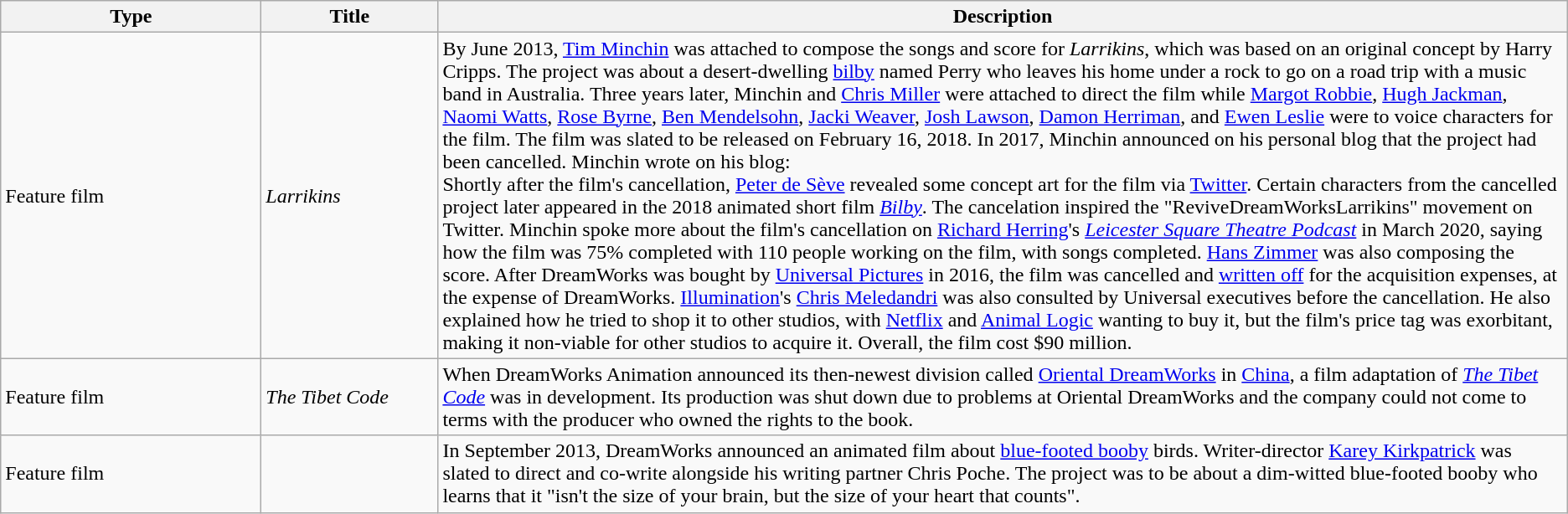<table class="wikitable">
<tr>
<th style="width:150pt;">Type</th>
<th style="width:100pt;">Title</th>
<th>Description</th>
</tr>
<tr>
<td>Feature film</td>
<td><em>Larrikins</em></td>
<td>By June 2013, <a href='#'>Tim Minchin</a> was attached to compose the songs and score for <em>Larrikins</em>, which was based on an original concept by Harry Cripps. The project was about a desert-dwelling <a href='#'>bilby</a> named Perry who leaves his home under a rock to go on a road trip with a music band in Australia. Three years later, Minchin and <a href='#'>Chris Miller</a> were attached to direct the film while <a href='#'>Margot Robbie</a>, <a href='#'>Hugh Jackman</a>, <a href='#'>Naomi Watts</a>, <a href='#'>Rose Byrne</a>, <a href='#'>Ben Mendelsohn</a>, <a href='#'>Jacki Weaver</a>, <a href='#'>Josh Lawson</a>, <a href='#'>Damon Herriman</a>, and <a href='#'>Ewen Leslie</a> were to voice characters for the film. The film was slated to be released on February 16, 2018. In 2017, Minchin announced on his personal blog that the project had been cancelled. Minchin wrote on his blog:<br>
Shortly after the film's cancellation, <a href='#'>Peter de Sève</a> revealed some concept art for the film via <a href='#'>Twitter</a>. Certain characters from the cancelled project later appeared in the 2018 animated short film <em><a href='#'>Bilby</a></em>. The cancelation inspired the "ReviveDreamWorksLarrikins" movement on Twitter. Minchin spoke more about the film's cancellation on <a href='#'>Richard Herring</a>'s <em><a href='#'>Leicester Square Theatre Podcast</a></em> in March 2020, saying how the film was 75% completed with 110 people working on the film, with songs completed. <a href='#'>Hans Zimmer</a> was also composing the score. After DreamWorks was bought by <a href='#'>Universal Pictures</a> in 2016, the film was cancelled and <a href='#'>written off</a> for the acquisition expenses, at the expense of DreamWorks. <a href='#'>Illumination</a>'s <a href='#'>Chris Meledandri</a> was also consulted by Universal executives before the cancellation. He also explained how he tried to shop it to other studios, with <a href='#'>Netflix</a> and <a href='#'>Animal Logic</a> wanting to buy it, but the film's price tag was exorbitant, making it non-viable for other studios to acquire it. Overall, the film cost $90 million.</td>
</tr>
<tr>
<td>Feature film</td>
<td><em>The Tibet Code</em></td>
<td>When DreamWorks Animation announced its then-newest division called <a href='#'>Oriental DreamWorks</a> in <a href='#'>China</a>, a film adaptation of <em><a href='#'>The Tibet Code</a></em> was in development. Its production was shut down due to problems at Oriental DreamWorks and the company could not come to terms with the producer who owned the rights to the book.</td>
</tr>
<tr>
<td>Feature film</td>
<td></td>
<td>In September 2013, DreamWorks announced an animated film about <a href='#'>blue-footed booby</a> birds. Writer-director <a href='#'>Karey Kirkpatrick</a> was slated to direct and co-write alongside his writing partner Chris Poche. The project was to be about a dim-witted blue-footed booby who learns that it "isn't the size of your brain, but the size of your heart that counts".</td>
</tr>
</table>
